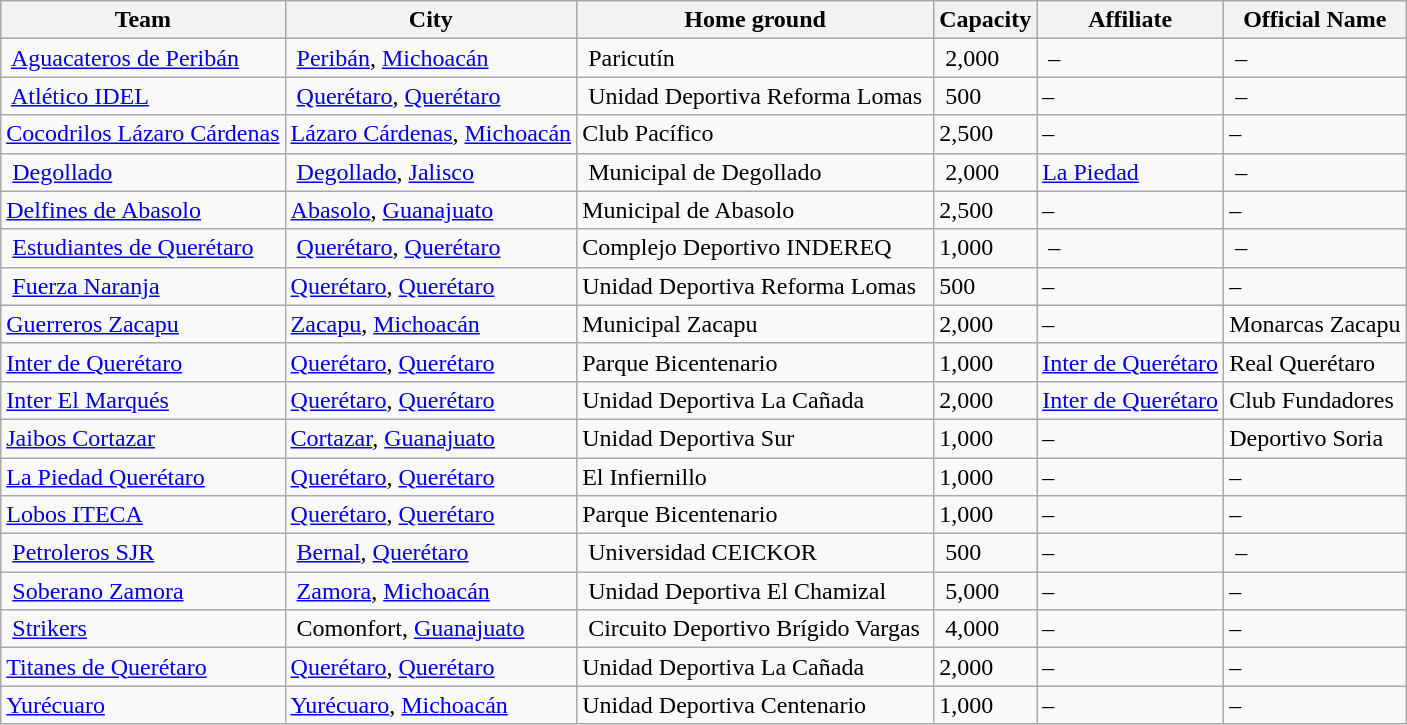<table class="wikitable sortable">
<tr>
<th>Team</th>
<th>City</th>
<th>Home ground</th>
<th>Capacity</th>
<th>Affiliate</th>
<th>Official Name</th>
</tr>
<tr>
<td> <a href='#'>Aguacateros de Peribán</a></td>
<td> <a href='#'>Peribán</a>, <a href='#'>Michoacán</a></td>
<td> Paricutín</td>
<td> 2,000</td>
<td> –</td>
<td> –</td>
</tr>
<tr>
<td> <a href='#'>Atlético IDEL</a></td>
<td> <a href='#'>Querétaro</a>, <a href='#'>Querétaro</a></td>
<td> Unidad Deportiva Reforma Lomas </td>
<td> 500 </td>
<td>– </td>
<td> –</td>
</tr>
<tr>
<td><a href='#'>Cocodrilos Lázaro Cárdenas</a></td>
<td><a href='#'>Lázaro Cárdenas</a>, <a href='#'>Michoacán</a></td>
<td>Club Pacífico</td>
<td>2,500</td>
<td>–</td>
<td>–</td>
</tr>
<tr>
<td> <a href='#'>Degollado</a></td>
<td> <a href='#'>Degollado</a>, <a href='#'>Jalisco</a></td>
<td> Municipal de Degollado</td>
<td> 2,000</td>
<td><a href='#'>La Piedad</a> </td>
<td> –</td>
</tr>
<tr>
<td><a href='#'>Delfines de Abasolo</a></td>
<td><a href='#'>Abasolo</a>, <a href='#'>Guanajuato</a></td>
<td>Municipal de Abasolo</td>
<td>2,500</td>
<td>–</td>
<td>–</td>
</tr>
<tr>
<td> <a href='#'>Estudiantes de Querétaro</a></td>
<td> <a href='#'>Querétaro</a>, <a href='#'>Querétaro</a></td>
<td>Complejo Deportivo INDEREQ</td>
<td>1,000</td>
<td> –</td>
<td> –</td>
</tr>
<tr>
<td> <a href='#'>Fuerza Naranja</a></td>
<td><a href='#'>Querétaro</a>, <a href='#'>Querétaro</a></td>
<td>Unidad Deportiva Reforma Lomas</td>
<td>500</td>
<td>–</td>
<td>–</td>
</tr>
<tr>
<td><a href='#'>Guerreros Zacapu</a></td>
<td><a href='#'>Zacapu</a>, <a href='#'>Michoacán</a></td>
<td>Municipal Zacapu</td>
<td>2,000</td>
<td>–</td>
<td>Monarcas Zacapu</td>
</tr>
<tr>
<td><a href='#'>Inter de Querétaro</a></td>
<td><a href='#'>Querétaro</a>, <a href='#'>Querétaro</a></td>
<td>Parque Bicentenario</td>
<td>1,000</td>
<td><a href='#'>Inter de Querétaro</a></td>
<td>Real Querétaro</td>
</tr>
<tr>
<td><a href='#'>Inter El Marqués</a></td>
<td><a href='#'>Querétaro</a>, <a href='#'>Querétaro</a></td>
<td>Unidad Deportiva La Cañada</td>
<td>2,000</td>
<td><a href='#'>Inter de Querétaro</a></td>
<td>Club Fundadores</td>
</tr>
<tr>
<td><a href='#'>Jaibos Cortazar</a></td>
<td><a href='#'>Cortazar</a>, <a href='#'>Guanajuato</a></td>
<td>Unidad Deportiva Sur</td>
<td>1,000</td>
<td>–</td>
<td>Deportivo Soria</td>
</tr>
<tr>
<td><a href='#'>La Piedad Querétaro</a></td>
<td><a href='#'>Querétaro</a>, <a href='#'>Querétaro</a></td>
<td>El Infiernillo</td>
<td>1,000</td>
<td>–</td>
<td>–</td>
</tr>
<tr>
<td><a href='#'>Lobos ITECA</a></td>
<td><a href='#'>Querétaro</a>, <a href='#'>Querétaro</a></td>
<td>Parque Bicentenario</td>
<td>1,000</td>
<td>–</td>
<td>–</td>
</tr>
<tr>
<td> <a href='#'>Petroleros SJR</a></td>
<td> <a href='#'>Bernal</a>, <a href='#'>Querétaro</a></td>
<td> Universidad CEICKOR</td>
<td> 500</td>
<td>– </td>
<td> –</td>
</tr>
<tr>
<td> <a href='#'>Soberano Zamora</a></td>
<td> <a href='#'>Zamora</a>, <a href='#'>Michoacán</a></td>
<td> Unidad Deportiva El Chamizal </td>
<td> 5,000</td>
<td>–</td>
<td>–</td>
</tr>
<tr>
<td> <a href='#'>Strikers</a> </td>
<td> Comonfort, <a href='#'>Guanajuato</a> </td>
<td> Circuito Deportivo Brígido Vargas</td>
<td> 4,000</td>
<td>–</td>
<td>–</td>
</tr>
<tr>
<td><a href='#'>Titanes de Querétaro</a></td>
<td><a href='#'>Querétaro</a>, <a href='#'>Querétaro</a></td>
<td>Unidad Deportiva La Cañada</td>
<td>2,000</td>
<td>–</td>
<td>–</td>
</tr>
<tr>
<td><a href='#'>Yurécuaro</a></td>
<td><a href='#'>Yurécuaro</a>, <a href='#'>Michoacán</a></td>
<td>Unidad Deportiva Centenario</td>
<td>1,000</td>
<td>–</td>
<td>–</td>
</tr>
</table>
